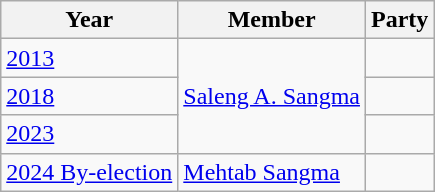<table class="wikitable sortable">
<tr>
<th>Year</th>
<th>Member</th>
<th colspan="2">Party</th>
</tr>
<tr>
<td><a href='#'>2013</a></td>
<td rowspan=3><a href='#'>Saleng A. Sangma</a></td>
<td></td>
</tr>
<tr>
<td><a href='#'>2018</a></td>
<td></td>
</tr>
<tr>
<td><a href='#'>2023</a></td>
<td></td>
</tr>
<tr>
<td><a href='#'>2024 By-election</a></td>
<td><a href='#'>Mehtab Sangma</a></td>
<td></td>
</tr>
</table>
